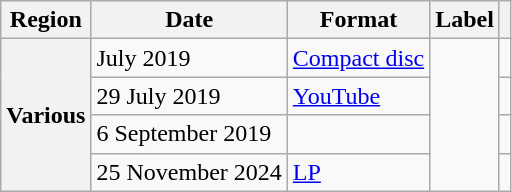<table class="wikitable plainrowheaders">
<tr>
<th scope="col">Region</th>
<th scope="col">Date</th>
<th scope="col">Format</th>
<th scope="col">Label</th>
<th scope="col"></th>
</tr>
<tr>
<th rowspan="4" scope="row">Various</th>
<td>July 2019</td>
<td><a href='#'>Compact disc</a></td>
<td rowspan="4"></td>
<td align=center></td>
</tr>
<tr>
<td>29 July 2019</td>
<td><a href='#'>YouTube</a></td>
<td align=center></td>
</tr>
<tr>
<td>6 September 2019</td>
<td></td>
<td align=center></td>
</tr>
<tr>
<td>25 November 2024</td>
<td><a href='#'>LP</a></td>
<td align=center></td>
</tr>
</table>
